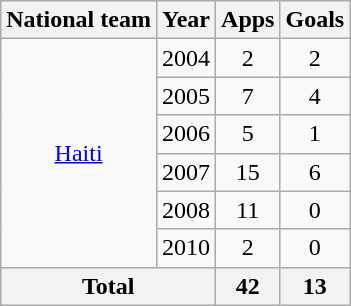<table class="wikitable" style="text-align:center">
<tr>
<th>National team</th>
<th>Year</th>
<th>Apps</th>
<th>Goals</th>
</tr>
<tr>
<td rowspan="6"><a href='#'>Haiti</a></td>
<td>2004</td>
<td>2</td>
<td>2</td>
</tr>
<tr>
<td>2005</td>
<td>7</td>
<td>4</td>
</tr>
<tr>
<td>2006</td>
<td>5</td>
<td>1</td>
</tr>
<tr>
<td>2007</td>
<td>15</td>
<td>6</td>
</tr>
<tr>
<td>2008</td>
<td>11</td>
<td>0</td>
</tr>
<tr>
<td>2010</td>
<td>2</td>
<td>0</td>
</tr>
<tr>
<th colspan="2">Total</th>
<th>42</th>
<th>13</th>
</tr>
</table>
